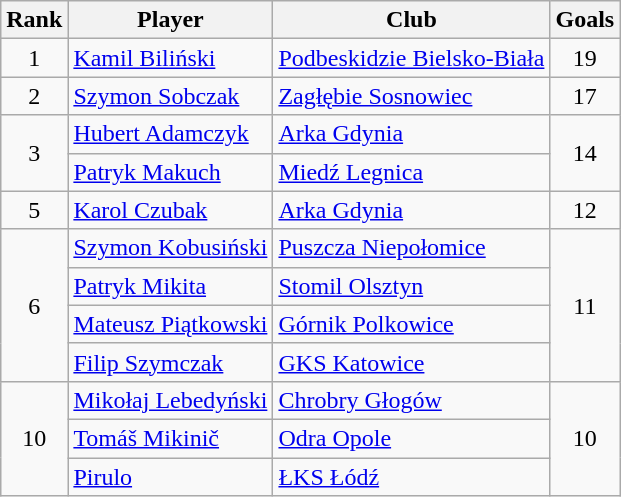<table class="wikitable" style="text-align:center">
<tr>
<th>Rank</th>
<th>Player</th>
<th>Club</th>
<th>Goals</th>
</tr>
<tr>
<td rowspan="1">1</td>
<td align="left"> <a href='#'>Kamil Biliński</a></td>
<td align="left"><a href='#'>Podbeskidzie Bielsko-Biała</a></td>
<td rowspan="1">19</td>
</tr>
<tr>
<td rowspan="1">2</td>
<td align="left"> <a href='#'>Szymon Sobczak</a></td>
<td align="left"><a href='#'>Zagłębie Sosnowiec</a></td>
<td rowspan="1">17</td>
</tr>
<tr>
<td rowspan="2">3</td>
<td align="left"> <a href='#'>Hubert Adamczyk</a></td>
<td align="left"><a href='#'>Arka Gdynia</a></td>
<td rowspan="2">14</td>
</tr>
<tr>
<td align="left"> <a href='#'>Patryk Makuch</a></td>
<td align="left"><a href='#'>Miedź Legnica</a></td>
</tr>
<tr>
<td rowspan="1">5</td>
<td align="left"> <a href='#'>Karol Czubak</a></td>
<td align="left"><a href='#'>Arka Gdynia</a></td>
<td rowspan="1">12</td>
</tr>
<tr>
<td rowspan="4">6</td>
<td align="left"> <a href='#'>Szymon Kobusiński</a></td>
<td align="left"><a href='#'>Puszcza Niepołomice</a></td>
<td rowspan="4">11</td>
</tr>
<tr>
<td align="left"> <a href='#'>Patryk Mikita</a></td>
<td align="left"><a href='#'>Stomil Olsztyn</a></td>
</tr>
<tr>
<td align="left"> <a href='#'>Mateusz Piątkowski</a></td>
<td align="left"><a href='#'>Górnik Polkowice</a></td>
</tr>
<tr>
<td align="left"> <a href='#'>Filip Szymczak</a></td>
<td align="left"><a href='#'>GKS Katowice</a></td>
</tr>
<tr>
<td rowspan="3">10</td>
<td align="left"> <a href='#'>Mikołaj Lebedyński</a></td>
<td align="left"><a href='#'>Chrobry Głogów</a></td>
<td rowspan="3">10</td>
</tr>
<tr>
<td align="left"> <a href='#'>Tomáš Mikinič</a></td>
<td align="left"><a href='#'>Odra Opole</a></td>
</tr>
<tr>
<td align="left"> <a href='#'>Pirulo</a></td>
<td align="left"><a href='#'>ŁKS Łódź</a></td>
</tr>
</table>
